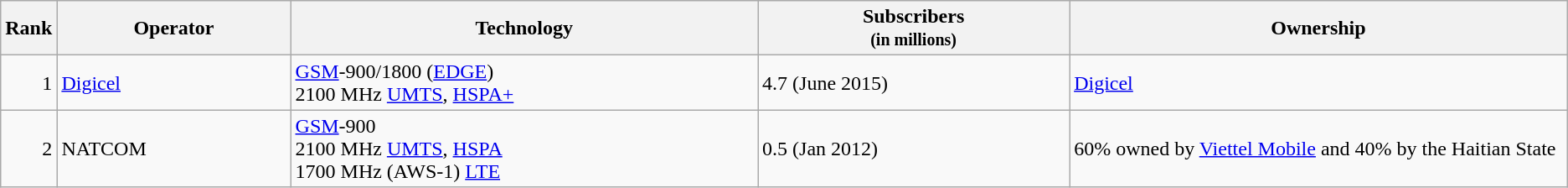<table class="wikitable">
<tr>
<th style="width:3%;">Rank</th>
<th style="width:15%;">Operator</th>
<th style="width:30%;">Technology</th>
<th style="width:20%;">Subscribers<br><small>(in millions)</small></th>
<th style="width:32%;">Ownership</th>
</tr>
<tr>
<td align=right>1</td>
<td><a href='#'>Digicel</a></td>
<td><a href='#'>GSM</a>-900/1800 (<a href='#'>EDGE</a>)<br>2100 MHz <a href='#'>UMTS</a>, <a href='#'>HSPA+</a></td>
<td>4.7 (June 2015)</td>
<td><a href='#'>Digicel</a></td>
</tr>
<tr>
<td align=right>2</td>
<td>NATCOM</td>
<td><a href='#'>GSM</a>-900<br>2100 MHz <a href='#'>UMTS</a>, <a href='#'>HSPA</a><br>1700 MHz (AWS-1) <a href='#'>LTE</a></td>
<td>0.5 (Jan 2012)</td>
<td>60% owned by <a href='#'>Viettel Mobile</a> and 40% by the Haitian State</td>
</tr>
</table>
